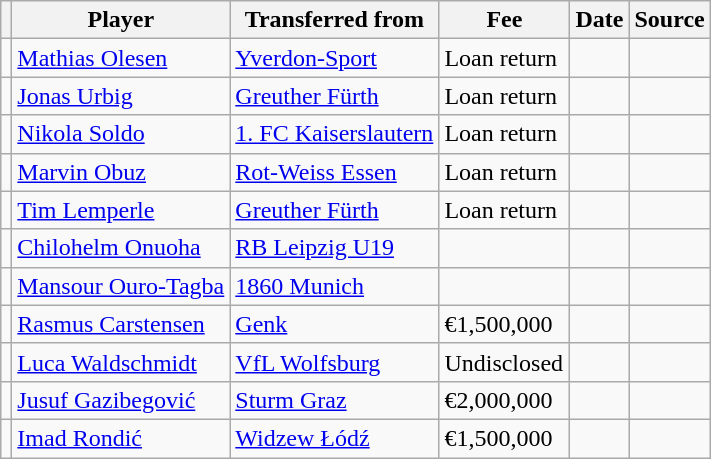<table class="wikitable plainrowheaders sortable">
<tr>
<th></th>
<th scope="col">Player</th>
<th>Transferred from</th>
<th style="width: 80px;">Fee</th>
<th scope="col">Date</th>
<th scope="col">Source</th>
</tr>
<tr>
<td align="center"></td>
<td> <a href='#'>Mathias Olesen</a></td>
<td> <a href='#'>Yverdon-Sport</a></td>
<td>Loan return</td>
<td></td>
<td></td>
</tr>
<tr>
<td align="center"></td>
<td> <a href='#'>Jonas Urbig</a></td>
<td> <a href='#'>Greuther Fürth</a></td>
<td>Loan return</td>
<td></td>
<td></td>
</tr>
<tr>
<td align="center"></td>
<td> <a href='#'>Nikola Soldo</a></td>
<td> <a href='#'>1. FC Kaiserslautern</a></td>
<td>Loan return</td>
<td></td>
<td></td>
</tr>
<tr>
<td align="center"></td>
<td> <a href='#'>Marvin Obuz</a></td>
<td> <a href='#'>Rot-Weiss Essen</a></td>
<td>Loan return</td>
<td></td>
<td></td>
</tr>
<tr>
<td align="center"></td>
<td> <a href='#'>Tim Lemperle</a></td>
<td> <a href='#'>Greuther Fürth</a></td>
<td>Loan return</td>
<td></td>
<td></td>
</tr>
<tr>
<td align="center"></td>
<td> <a href='#'>Chilohelm Onuoha</a></td>
<td> <a href='#'>RB Leipzig U19</a></td>
<td></td>
<td></td>
<td></td>
</tr>
<tr>
<td align="center"></td>
<td> <a href='#'>Mansour Ouro-Tagba</a></td>
<td> <a href='#'>1860 Munich</a></td>
<td></td>
<td></td>
<td></td>
</tr>
<tr>
<td align="center"></td>
<td> <a href='#'>Rasmus Carstensen</a></td>
<td> <a href='#'>Genk</a></td>
<td>€1,500,000</td>
<td></td>
<td></td>
</tr>
<tr>
<td align="center"></td>
<td> <a href='#'>Luca Waldschmidt</a></td>
<td> <a href='#'>VfL Wolfsburg</a></td>
<td>Undisclosed</td>
<td></td>
<td></td>
</tr>
<tr>
<td align="center"></td>
<td> <a href='#'>Jusuf Gazibegović</a></td>
<td> <a href='#'>Sturm Graz</a></td>
<td>€2,000,000</td>
<td></td>
<td></td>
</tr>
<tr>
<td align="center"></td>
<td> <a href='#'>Imad Rondić</a></td>
<td> <a href='#'>Widzew Łódź</a></td>
<td>€1,500,000</td>
<td></td>
<td></td>
</tr>
</table>
